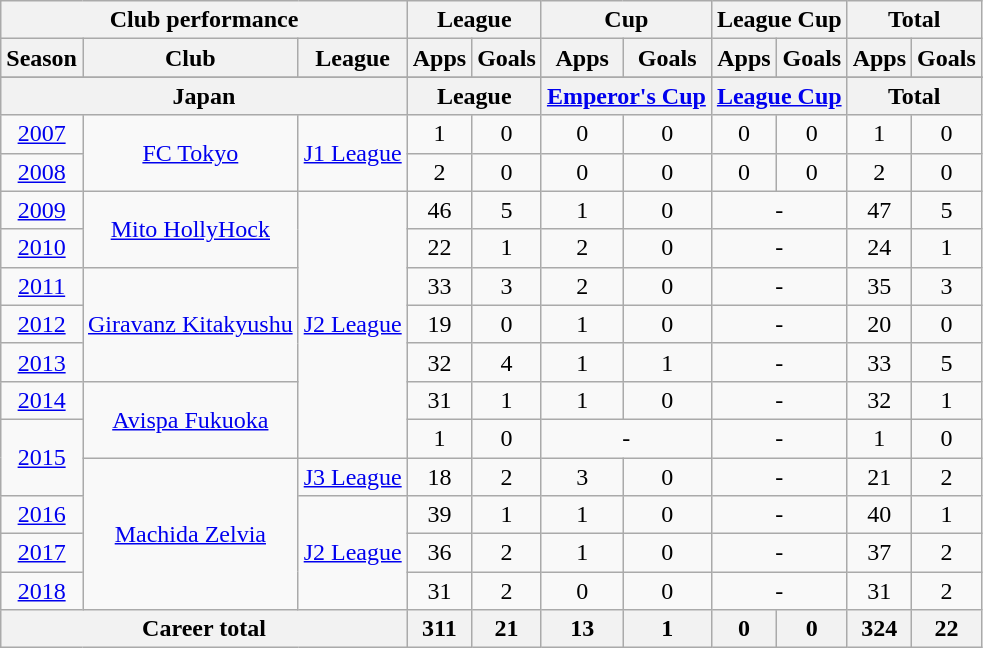<table class="wikitable" style="text-align:center">
<tr>
<th colspan=3>Club performance</th>
<th colspan=2>League</th>
<th colspan=2>Cup</th>
<th colspan=2>League Cup</th>
<th colspan=2>Total</th>
</tr>
<tr>
<th>Season</th>
<th>Club</th>
<th>League</th>
<th>Apps</th>
<th>Goals</th>
<th>Apps</th>
<th>Goals</th>
<th>Apps</th>
<th>Goals</th>
<th>Apps</th>
<th>Goals</th>
</tr>
<tr>
</tr>
<tr>
<th colspan=3>Japan</th>
<th colspan=2>League</th>
<th colspan=2><a href='#'>Emperor's Cup</a></th>
<th colspan=2><a href='#'>League Cup</a></th>
<th colspan=2>Total</th>
</tr>
<tr>
<td><a href='#'>2007</a></td>
<td rowspan="2"><a href='#'>FC Tokyo</a></td>
<td rowspan="2"><a href='#'>J1 League</a></td>
<td>1</td>
<td>0</td>
<td>0</td>
<td>0</td>
<td>0</td>
<td>0</td>
<td>1</td>
<td>0</td>
</tr>
<tr>
<td><a href='#'>2008</a></td>
<td>2</td>
<td>0</td>
<td>0</td>
<td>0</td>
<td>0</td>
<td>0</td>
<td>2</td>
<td>0</td>
</tr>
<tr>
<td><a href='#'>2009</a></td>
<td rowspan="2"><a href='#'>Mito HollyHock</a></td>
<td rowspan="7"><a href='#'>J2 League</a></td>
<td>46</td>
<td>5</td>
<td>1</td>
<td>0</td>
<td colspan="2">-</td>
<td>47</td>
<td>5</td>
</tr>
<tr>
<td><a href='#'>2010</a></td>
<td>22</td>
<td>1</td>
<td>2</td>
<td>0</td>
<td colspan="2">-</td>
<td>24</td>
<td>1</td>
</tr>
<tr>
<td><a href='#'>2011</a></td>
<td rowspan="3"><a href='#'>Giravanz Kitakyushu</a></td>
<td>33</td>
<td>3</td>
<td>2</td>
<td>0</td>
<td colspan="2">-</td>
<td>35</td>
<td>3</td>
</tr>
<tr>
<td><a href='#'>2012</a></td>
<td>19</td>
<td>0</td>
<td>1</td>
<td>0</td>
<td colspan="2">-</td>
<td>20</td>
<td>0</td>
</tr>
<tr>
<td><a href='#'>2013</a></td>
<td>32</td>
<td>4</td>
<td>1</td>
<td>1</td>
<td colspan="2">-</td>
<td>33</td>
<td>5</td>
</tr>
<tr>
<td><a href='#'>2014</a></td>
<td rowspan="2"><a href='#'>Avispa Fukuoka</a></td>
<td>31</td>
<td>1</td>
<td>1</td>
<td>0</td>
<td colspan="2">-</td>
<td>32</td>
<td>1</td>
</tr>
<tr>
<td rowspan="2"><a href='#'>2015</a></td>
<td>1</td>
<td>0</td>
<td colspan="2">-</td>
<td colspan="2">-</td>
<td>1</td>
<td>0</td>
</tr>
<tr>
<td rowspan="4"><a href='#'>Machida Zelvia</a></td>
<td><a href='#'>J3 League</a></td>
<td>18</td>
<td>2</td>
<td>3</td>
<td>0</td>
<td colspan="2">-</td>
<td>21</td>
<td>2</td>
</tr>
<tr>
<td><a href='#'>2016</a></td>
<td rowspan="3"><a href='#'>J2 League</a></td>
<td>39</td>
<td>1</td>
<td>1</td>
<td>0</td>
<td colspan="2">-</td>
<td>40</td>
<td>1</td>
</tr>
<tr>
<td><a href='#'>2017</a></td>
<td>36</td>
<td>2</td>
<td>1</td>
<td>0</td>
<td colspan="2">-</td>
<td>37</td>
<td>2</td>
</tr>
<tr>
<td><a href='#'>2018</a></td>
<td>31</td>
<td>2</td>
<td>0</td>
<td>0</td>
<td colspan="2">-</td>
<td>31</td>
<td>2</td>
</tr>
<tr>
<th colspan=3>Career total</th>
<th>311</th>
<th>21</th>
<th>13</th>
<th>1</th>
<th>0</th>
<th>0</th>
<th>324</th>
<th>22</th>
</tr>
</table>
